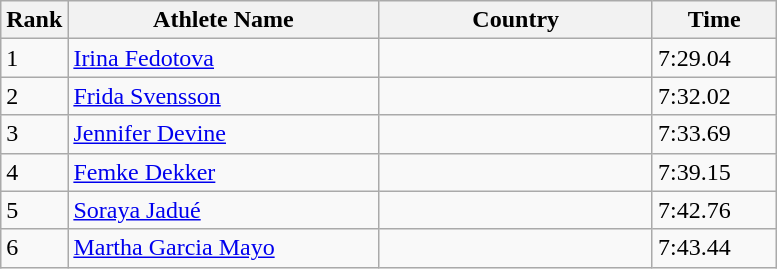<table class="wikitable sortable">
<tr>
<th width=25>Rank</th>
<th width=200>Athlete Name</th>
<th width=175>Country</th>
<th width=75>Time</th>
</tr>
<tr>
<td>1</td>
<td><a href='#'>Irina Fedotova</a></td>
<td></td>
<td>7:29.04</td>
</tr>
<tr>
<td>2</td>
<td><a href='#'>Frida Svensson</a></td>
<td></td>
<td>7:32.02</td>
</tr>
<tr>
<td>3</td>
<td><a href='#'>Jennifer Devine</a></td>
<td></td>
<td>7:33.69</td>
</tr>
<tr>
<td>4</td>
<td><a href='#'>Femke Dekker</a></td>
<td></td>
<td>7:39.15</td>
</tr>
<tr>
<td>5</td>
<td><a href='#'>Soraya Jadué</a></td>
<td></td>
<td>7:42.76</td>
</tr>
<tr>
<td>6</td>
<td><a href='#'>Martha Garcia Mayo</a></td>
<td></td>
<td>7:43.44</td>
</tr>
</table>
